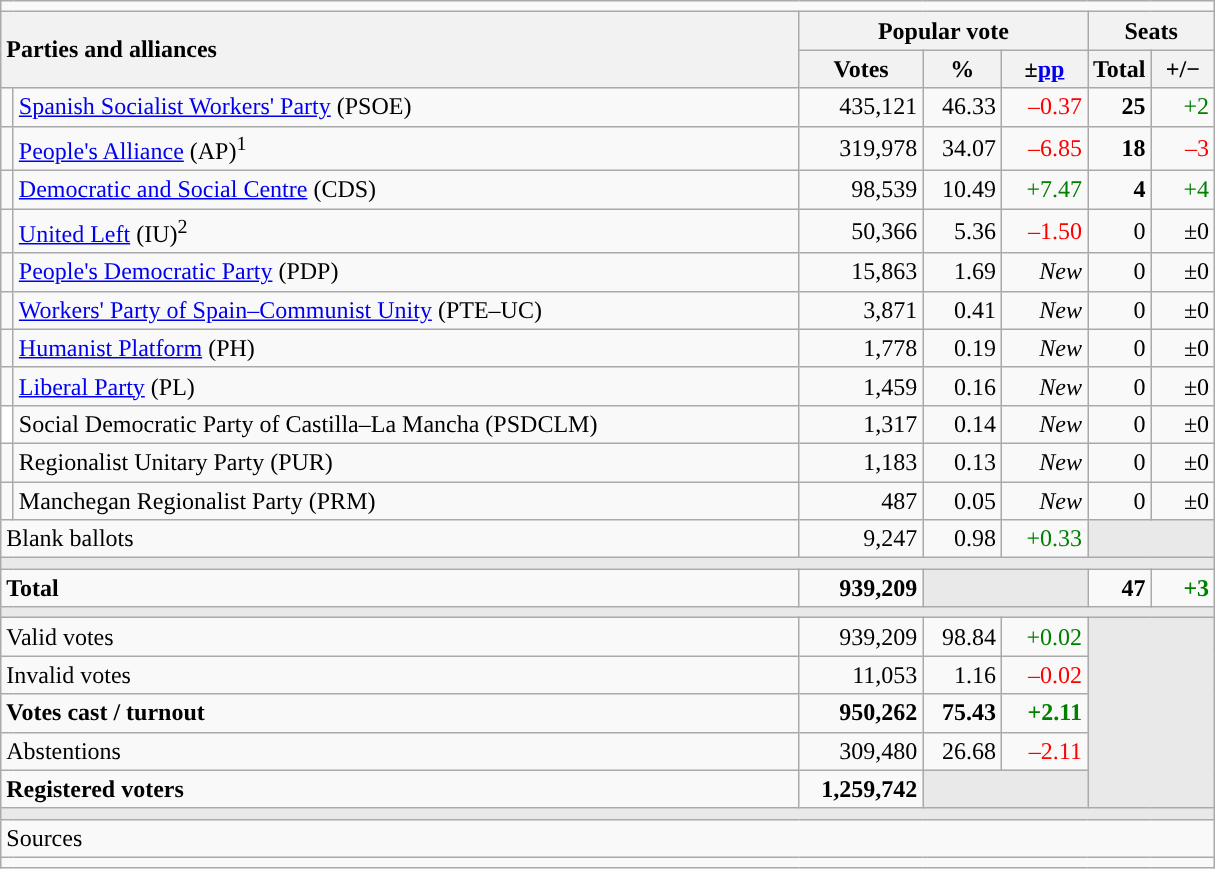<table class="wikitable" style="text-align:right;">
<tr>
<td colspan="7"></td>
</tr>
<tr>
<th style="text-align:left;" rowspan="2" colspan="2" width="525">Parties and alliances</th>
<th colspan="3">Popular vote</th>
<th colspan="2">Seats</th>
</tr>
<tr>
<th width="75">Votes</th>
<th width="45">%</th>
<th width="45">±<a href='#'>pp</a></th>
<th width="35">Total</th>
<th width="35">+/−</th>
</tr>
<tr>
<td width="1" style="color:inherit;background:"></td>
<td align="left"><a href='#'>Spanish Socialist Workers' Party</a> (PSOE)</td>
<td>435,121</td>
<td>46.33</td>
<td style="color:red;">–0.37</td>
<td><strong>25</strong></td>
<td style="color:green;">+2</td>
</tr>
<tr>
<td style="color:inherit;background:"></td>
<td align="left"><a href='#'>People's Alliance</a> (AP)<sup>1</sup></td>
<td>319,978</td>
<td>34.07</td>
<td style="color:red;">–6.85</td>
<td><strong>18</strong></td>
<td style="color:red;">–3</td>
</tr>
<tr>
<td style="color:inherit;background:"></td>
<td align="left"><a href='#'>Democratic and Social Centre</a> (CDS)</td>
<td>98,539</td>
<td>10.49</td>
<td style="color:green;">+7.47</td>
<td><strong>4</strong></td>
<td style="color:green;">+4</td>
</tr>
<tr>
<td style="color:inherit;background:"></td>
<td align="left"><a href='#'>United Left</a> (IU)<sup>2</sup></td>
<td>50,366</td>
<td>5.36</td>
<td style="color:red;">–1.50</td>
<td>0</td>
<td>±0</td>
</tr>
<tr>
<td style="color:inherit;background:"></td>
<td align="left"><a href='#'>People's Democratic Party</a> (PDP)</td>
<td>15,863</td>
<td>1.69</td>
<td><em>New</em></td>
<td>0</td>
<td>±0</td>
</tr>
<tr>
<td style="color:inherit;background:"></td>
<td align="left"><a href='#'>Workers' Party of Spain–Communist Unity</a> (PTE–UC)</td>
<td>3,871</td>
<td>0.41</td>
<td><em>New</em></td>
<td>0</td>
<td>±0</td>
</tr>
<tr>
<td style="color:inherit;background:"></td>
<td align="left"><a href='#'>Humanist Platform</a> (PH)</td>
<td>1,778</td>
<td>0.19</td>
<td><em>New</em></td>
<td>0</td>
<td>±0</td>
</tr>
<tr>
<td style="color:inherit;background:"></td>
<td align="left"><a href='#'>Liberal Party</a> (PL)</td>
<td>1,459</td>
<td>0.16</td>
<td><em>New</em></td>
<td>0</td>
<td>±0</td>
</tr>
<tr>
<td bgcolor="white"></td>
<td align="left">Social Democratic Party of Castilla–La Mancha (PSDCLM)</td>
<td>1,317</td>
<td>0.14</td>
<td><em>New</em></td>
<td>0</td>
<td>±0</td>
</tr>
<tr>
<td style="color:inherit;background:"></td>
<td align="left">Regionalist Unitary Party (PUR)</td>
<td>1,183</td>
<td>0.13</td>
<td><em>New</em></td>
<td>0</td>
<td>±0</td>
</tr>
<tr>
<td style="color:inherit;background:"></td>
<td align="left">Manchegan Regionalist Party (PRM)</td>
<td>487</td>
<td>0.05</td>
<td><em>New</em></td>
<td>0</td>
<td>±0</td>
</tr>
<tr>
<td align="left" colspan="2">Blank ballots</td>
<td>9,247</td>
<td>0.98</td>
<td width="50" style="color:green;">+0.33</td>
<td bgcolor="#E9E9E9" colspan="2"></td>
</tr>
<tr>
<td colspan="7" bgcolor="#E9E9E9"></td>
</tr>
<tr style="font-weight:bold;">
<td align="left" colspan="2">Total</td>
<td>939,209</td>
<td bgcolor="#E9E9E9" colspan="2"></td>
<td>47</td>
<td style="color:green;">+3</td>
</tr>
<tr>
<td colspan="7" bgcolor="#E9E9E9"></td>
</tr>
<tr>
<td align="left" colspan="2">Valid votes</td>
<td>939,209</td>
<td>98.84</td>
<td style="color:green;">+0.02</td>
<td bgcolor="#E9E9E9" colspan="2" rowspan="5"></td>
</tr>
<tr>
<td align="left" colspan="2">Invalid votes</td>
<td>11,053</td>
<td>1.16</td>
<td style="color:red;">–0.02</td>
</tr>
<tr style="font-weight:bold;">
<td align="left" colspan="2">Votes cast / turnout</td>
<td>950,262</td>
<td>75.43</td>
<td style="color:green;">+2.11</td>
</tr>
<tr>
<td align="left" colspan="2">Abstentions</td>
<td>309,480</td>
<td>26.68</td>
<td style="color:red;">–2.11</td>
</tr>
<tr style="font-weight:bold;">
<td align="left" colspan="2">Registered voters</td>
<td>1,259,742</td>
<td bgcolor="#E9E9E9" colspan="2"></td>
</tr>
<tr>
<td colspan="7" bgcolor="#E9E9E9"></td>
</tr>
<tr>
<td align="left" colspan="7">Sources</td>
</tr>
<tr>
<td colspan="7" style="text-align:left; max-width:790px;"></td>
</tr>
</table>
